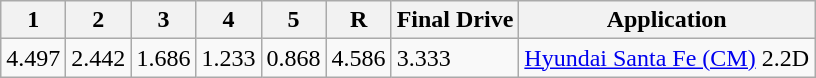<table class=wikitable>
<tr>
<th>1</th>
<th>2</th>
<th>3</th>
<th>4</th>
<th>5</th>
<th>R</th>
<th>Final Drive</th>
<th>Application</th>
</tr>
<tr>
<td>4.497</td>
<td>2.442</td>
<td>1.686</td>
<td>1.233</td>
<td>0.868</td>
<td>4.586</td>
<td>3.333</td>
<td><a href='#'>Hyundai Santa Fe (CM)</a> 2.2D</td>
</tr>
</table>
